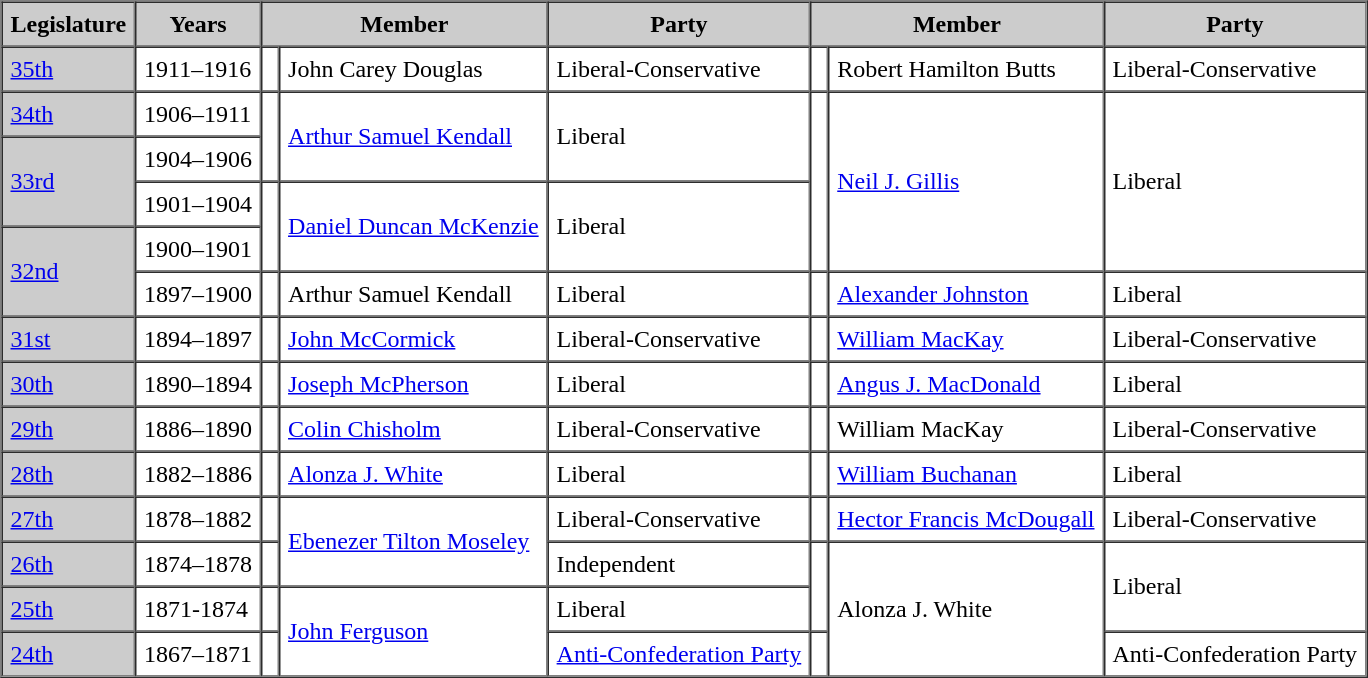<table border=1 cellpadding=5 cellspacing=0>
<tr bgcolor="CCCCCC">
<th>Legislature</th>
<th>Years</th>
<th colspan="2">Member</th>
<th>Party</th>
<th colspan="2">Member</th>
<th>Party</th>
</tr>
<tr>
<td rowspan="1" bgcolor="CCCCCC"><a href='#'>35th</a></td>
<td>1911–1916</td>
<td rowspan="1" ></td>
<td>John Carey Douglas</td>
<td>Liberal-Conservative</td>
<td rowspan="1" ></td>
<td>Robert Hamilton Butts</td>
<td>Liberal-Conservative</td>
</tr>
<tr>
<td rowspan="1" bgcolor="CCCCCC"><a href='#'>34th</a></td>
<td>1906–1911</td>
<td rowspan="2" ></td>
<td rowspan="2"><a href='#'>Arthur Samuel Kendall</a></td>
<td rowspan="2">Liberal</td>
<td rowspan="4" ></td>
<td rowspan="4"><a href='#'>Neil J. Gillis</a></td>
<td rowspan="4">Liberal</td>
</tr>
<tr>
<td rowspan="2" bgcolor="CCCCCC"><a href='#'>33rd</a></td>
<td>1904–1906</td>
</tr>
<tr>
<td>1901–1904</td>
<td rowspan="2" ></td>
<td rowspan="2"><a href='#'>Daniel Duncan McKenzie</a></td>
<td rowspan="2">Liberal</td>
</tr>
<tr>
<td rowspan="2" bgcolor="CCCCCC"><a href='#'>32nd</a></td>
<td>1900–1901</td>
</tr>
<tr>
<td>1897–1900</td>
<td rowspan="1" ></td>
<td>Arthur Samuel Kendall</td>
<td>Liberal</td>
<td rowspan="1" ></td>
<td><a href='#'>Alexander Johnston</a></td>
<td>Liberal</td>
</tr>
<tr>
<td rowspan="1" bgcolor="CCCCCC"><a href='#'>31st</a></td>
<td>1894–1897</td>
<td rowspan="1" ></td>
<td><a href='#'>John McCormick</a></td>
<td>Liberal-Conservative</td>
<td rowspan="1" ></td>
<td><a href='#'>William MacKay</a></td>
<td>Liberal-Conservative</td>
</tr>
<tr>
<td rowspan="1" bgcolor="CCCCCC"><a href='#'>30th</a></td>
<td>1890–1894</td>
<td rowspan="1" ></td>
<td><a href='#'>Joseph McPherson</a></td>
<td>Liberal</td>
<td rowspan="1" ></td>
<td><a href='#'>Angus J. MacDonald</a></td>
<td>Liberal</td>
</tr>
<tr>
<td rowspan="1" bgcolor="CCCCCC"><a href='#'>29th</a></td>
<td>1886–1890</td>
<td rowspan="1" ></td>
<td><a href='#'>Colin Chisholm</a></td>
<td>Liberal-Conservative</td>
<td rowspan="1" ></td>
<td>William MacKay</td>
<td>Liberal-Conservative</td>
</tr>
<tr>
<td rowspan="1" bgcolor="CCCCCC"><a href='#'>28th</a></td>
<td>1882–1886</td>
<td rowspan="1" ></td>
<td><a href='#'>Alonza J. White</a></td>
<td>Liberal</td>
<td rowspan="1" ></td>
<td><a href='#'>William Buchanan</a></td>
<td>Liberal</td>
</tr>
<tr>
<td rowspan="1" bgcolor="CCCCCC"><a href='#'>27th</a></td>
<td>1878–1882</td>
<td rowspan="1" ></td>
<td rowspan="2"><a href='#'>Ebenezer Tilton Moseley</a></td>
<td>Liberal-Conservative</td>
<td rowspan="1" ></td>
<td><a href='#'>Hector Francis McDougall</a></td>
<td>Liberal-Conservative</td>
</tr>
<tr>
<td rowspan="1" bgcolor="CCCCCC"><a href='#'>26th</a></td>
<td>1874–1878</td>
<td rowspan="1" ></td>
<td>Independent</td>
<td rowspan="2" ></td>
<td rowspan="3">Alonza J. White</td>
<td rowspan="2">Liberal</td>
</tr>
<tr>
<td rowspan="1" bgcolor="CCCCCC"><a href='#'>25th</a></td>
<td>1871-1874</td>
<td rowspan="1" ></td>
<td rowspan="2"><a href='#'>John Ferguson</a></td>
<td>Liberal</td>
</tr>
<tr>
<td rowspan="1" bgcolor="CCCCCC"><a href='#'>24th</a></td>
<td>1867–1871</td>
<td rowspan="1" ></td>
<td><a href='#'>Anti-Confederation Party</a></td>
<td rowspan="1" ></td>
<td>Anti-Confederation Party</td>
</tr>
</table>
